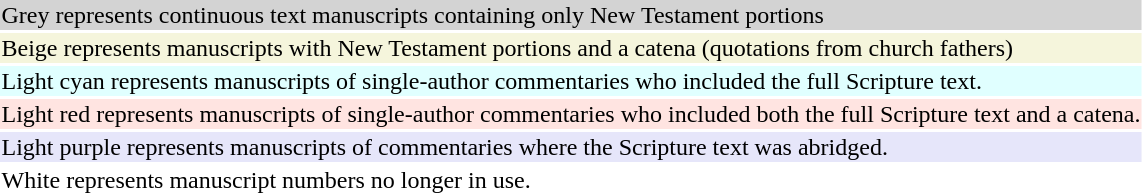<table style="background:transparent">
<tr>
<td bgcolor="lightgrey">Grey represents continuous text manuscripts containing only New Testament portions</td>
</tr>
<tr>
<td bgcolor="beige">Beige represents manuscripts with New Testament portions and a catena (quotations from church fathers)</td>
</tr>
<tr>
<td bgcolor="LightCyan">Light cyan represents manuscripts of single-author commentaries who included the full Scripture text.</td>
</tr>
<tr>
<td bgcolor="MistyRose">Light red represents manuscripts of single-author commentaries who included both the full Scripture text and a catena.</td>
</tr>
<tr>
<td bgcolor="Lavender">Light purple represents manuscripts of commentaries where the Scripture text was abridged.</td>
</tr>
<tr>
<td bgcolor="white">White represents manuscript numbers no longer in use.</td>
</tr>
</table>
